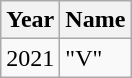<table class="wikitable">
<tr>
<th>Year</th>
<th>Name</th>
</tr>
<tr>
<td>2021</td>
<td>"V"</td>
</tr>
</table>
